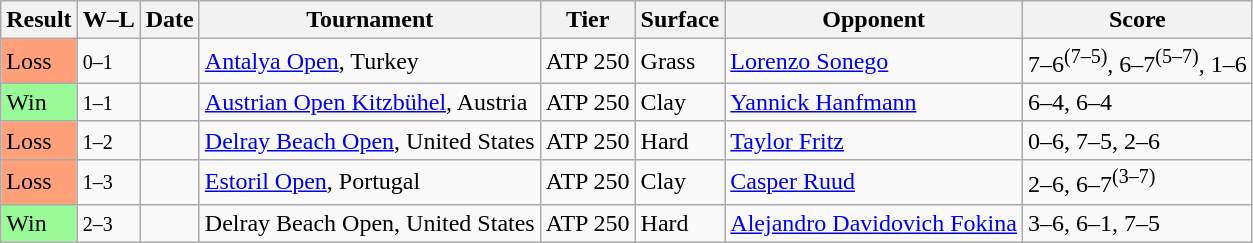<table class="sortable wikitable">
<tr>
<th>Result</th>
<th class="unsortable">W–L</th>
<th>Date</th>
<th>Tournament</th>
<th>Tier</th>
<th>Surface</th>
<th>Opponent</th>
<th class="unsortable">Score</th>
</tr>
<tr>
<td bgcolor=ffa07a>Loss</td>
<td><small>0–1</small></td>
<td><a href='#'></a></td>
<td><a href='#'>Antalya Open</a>, Turkey</td>
<td>ATP 250</td>
<td>Grass</td>
<td> <a href='#'>Lorenzo Sonego</a></td>
<td>7–6<sup>(7–5)</sup>, 6–7<sup>(5–7)</sup>, 1–6</td>
</tr>
<tr>
<td bgcolor=98fb98>Win</td>
<td><small>1–1</small></td>
<td><a href='#'></a></td>
<td><a href='#'>Austrian Open Kitzbühel</a>, Austria</td>
<td>ATP 250</td>
<td>Clay</td>
<td> <a href='#'>Yannick Hanfmann</a></td>
<td>6–4, 6–4</td>
</tr>
<tr>
<td bgcolor=ffa07a>Loss</td>
<td><small>1–2</small></td>
<td><a href='#'></a></td>
<td><a href='#'>Delray Beach Open</a>, United States</td>
<td>ATP 250</td>
<td>Hard</td>
<td> <a href='#'>Taylor Fritz</a></td>
<td>0–6, 7–5, 2–6</td>
</tr>
<tr>
<td bgcolor=ffa07a>Loss</td>
<td><small>1–3</small></td>
<td><a href='#'></a></td>
<td><a href='#'>Estoril Open</a>, Portugal</td>
<td>ATP 250</td>
<td>Clay</td>
<td> <a href='#'>Casper Ruud</a></td>
<td>2–6, 6–7<sup>(3–7)</sup></td>
</tr>
<tr>
<td bgcolor=98fb98>Win</td>
<td><small>2–3</small></td>
<td><a href='#'></a></td>
<td>Delray Beach Open, United States</td>
<td>ATP 250</td>
<td>Hard</td>
<td> <a href='#'>Alejandro Davidovich Fokina</a></td>
<td>3–6, 6–1, 7–5</td>
</tr>
</table>
